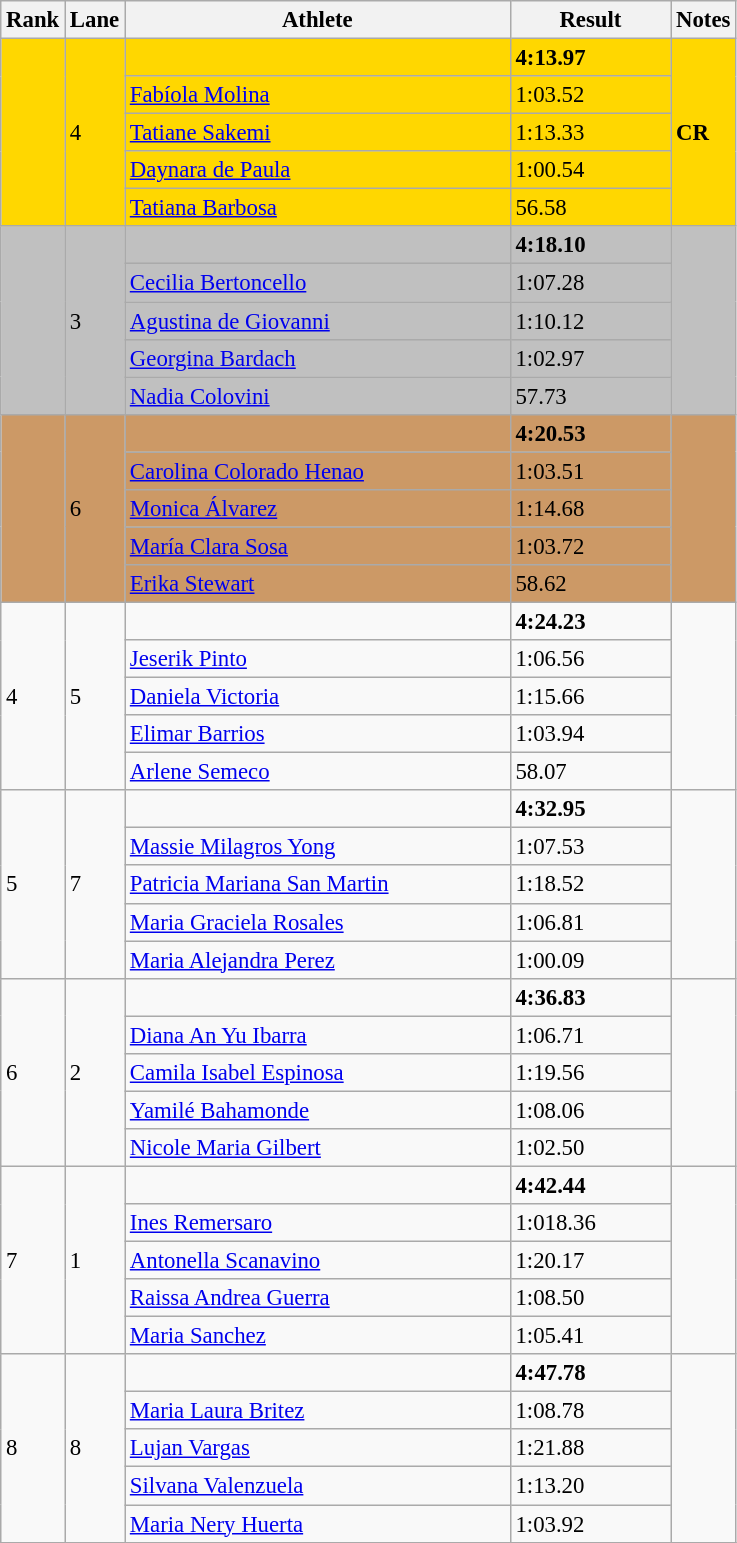<table class="wikitable" style="font-size:95%" style="width:35em;" style="text-align:center">
<tr>
<th>Rank</th>
<th>Lane</th>
<th width=250>Athlete</th>
<th width=100>Result</th>
<th>Notes</th>
</tr>
<tr bgcolor=gold>
<td rowspan=5></td>
<td rowspan=5>4</td>
<td align=left></td>
<td><strong>4:13.97</strong></td>
<td rowspan=5><strong>CR</strong></td>
</tr>
<tr bgcolor=gold>
<td align=left><a href='#'>Fabíola Molina</a></td>
<td>1:03.52</td>
</tr>
<tr bgcolor=gold>
<td align=left><a href='#'>Tatiane Sakemi</a></td>
<td>1:13.33</td>
</tr>
<tr bgcolor=gold>
<td align=left><a href='#'>Daynara de Paula</a></td>
<td>1:00.54</td>
</tr>
<tr bgcolor=gold>
<td align=left><a href='#'>Tatiana Barbosa</a></td>
<td>56.58</td>
</tr>
<tr bgcolor=silver>
<td rowspan=5></td>
<td rowspan=5>3</td>
<td align=left></td>
<td><strong>4:18.10</strong></td>
<td rowspan=5></td>
</tr>
<tr bgcolor=silver>
<td align=left><a href='#'>Cecilia Bertoncello</a></td>
<td>1:07.28</td>
</tr>
<tr bgcolor=silver>
<td align=left><a href='#'>Agustina de Giovanni</a></td>
<td>1:10.12</td>
</tr>
<tr bgcolor=silver>
<td align=left><a href='#'>Georgina Bardach</a></td>
<td>1:02.97</td>
</tr>
<tr bgcolor=silver>
<td align=left><a href='#'>Nadia Colovini</a></td>
<td>57.73</td>
</tr>
<tr bgcolor=cc9966>
<td rowspan=5></td>
<td rowspan=5>6</td>
<td align=left></td>
<td><strong>4:20.53</strong></td>
<td rowspan=5></td>
</tr>
<tr bgcolor=cc9966>
<td align=left><a href='#'>Carolina Colorado Henao</a></td>
<td>1:03.51</td>
</tr>
<tr bgcolor=cc9966>
<td align=left><a href='#'>Monica Álvarez</a></td>
<td>1:14.68</td>
</tr>
<tr bgcolor=cc9966>
<td align=left><a href='#'>María Clara Sosa</a></td>
<td>1:03.72</td>
</tr>
<tr bgcolor=cc9966>
<td align=left><a href='#'>Erika Stewart</a></td>
<td>58.62</td>
</tr>
<tr>
<td rowspan=5>4</td>
<td rowspan=5>5</td>
<td align=left></td>
<td><strong>4:24.23</strong></td>
<td rowspan=5></td>
</tr>
<tr>
<td align=left><a href='#'>Jeserik Pinto</a></td>
<td>1:06.56</td>
</tr>
<tr>
<td align=left><a href='#'>Daniela Victoria</a></td>
<td>1:15.66</td>
</tr>
<tr>
<td align=left><a href='#'>Elimar Barrios</a></td>
<td>1:03.94</td>
</tr>
<tr>
<td align=left><a href='#'>Arlene Semeco</a></td>
<td>58.07</td>
</tr>
<tr>
<td rowspan=5>5</td>
<td rowspan=5>7</td>
<td align=left></td>
<td><strong>4:32.95</strong></td>
<td rowspan=5></td>
</tr>
<tr>
<td align=left><a href='#'>Massie Milagros Yong</a></td>
<td>1:07.53</td>
</tr>
<tr>
<td align=left><a href='#'>Patricia Mariana San Martin</a></td>
<td>1:18.52</td>
</tr>
<tr>
<td align=left><a href='#'>Maria Graciela Rosales</a></td>
<td>1:06.81</td>
</tr>
<tr>
<td align=left><a href='#'>Maria Alejandra Perez</a></td>
<td>1:00.09</td>
</tr>
<tr>
<td rowspan=5>6</td>
<td rowspan=5>2</td>
<td align=left></td>
<td><strong>4:36.83</strong></td>
<td rowspan=5></td>
</tr>
<tr>
<td align=left><a href='#'>Diana An Yu Ibarra</a></td>
<td>1:06.71</td>
</tr>
<tr>
<td align=left><a href='#'>Camila Isabel Espinosa</a></td>
<td>1:19.56</td>
</tr>
<tr>
<td align=left><a href='#'>Yamilé Bahamonde</a></td>
<td>1:08.06</td>
</tr>
<tr>
<td align=left><a href='#'>Nicole Maria Gilbert</a></td>
<td>1:02.50</td>
</tr>
<tr>
<td rowspan=5>7</td>
<td rowspan=5>1</td>
<td align=left></td>
<td><strong>4:42.44</strong></td>
<td rowspan=5></td>
</tr>
<tr>
<td align=left><a href='#'>Ines Remersaro</a></td>
<td>1:018.36</td>
</tr>
<tr>
<td align=left><a href='#'>Antonella Scanavino</a></td>
<td>1:20.17</td>
</tr>
<tr>
<td align=left><a href='#'>Raissa Andrea Guerra</a></td>
<td>1:08.50</td>
</tr>
<tr>
<td align=left><a href='#'>Maria Sanchez</a></td>
<td>1:05.41</td>
</tr>
<tr>
<td rowspan=5>8</td>
<td rowspan=5>8</td>
<td align=left></td>
<td><strong>4:47.78</strong></td>
<td rowspan=5></td>
</tr>
<tr>
<td align=left><a href='#'>Maria Laura Britez</a></td>
<td>1:08.78</td>
</tr>
<tr>
<td align=left><a href='#'>Lujan Vargas</a></td>
<td>1:21.88</td>
</tr>
<tr>
<td align=left><a href='#'>Silvana Valenzuela</a></td>
<td>1:13.20</td>
</tr>
<tr>
<td align=left><a href='#'>Maria Nery Huerta</a></td>
<td>1:03.92</td>
</tr>
<tr>
</tr>
</table>
